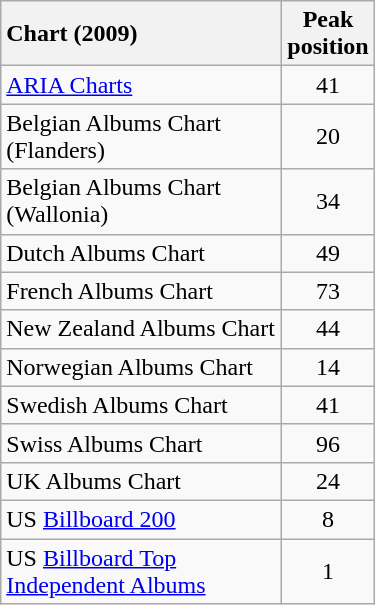<table class="wikitable">
<tr>
<th style="text-align:left; width:180px;">Chart (2009)</th>
<th align="left">Peak<br>position</th>
</tr>
<tr>
<td align="left"><a href='#'>ARIA Charts</a></td>
<td style="text-align:center;">41</td>
</tr>
<tr>
<td align="left">Belgian Albums Chart (Flanders)</td>
<td style="text-align:center;">20</td>
</tr>
<tr>
<td align="left">Belgian Albums Chart (Wallonia)</td>
<td style="text-align:center;">34</td>
</tr>
<tr>
<td align="left">Dutch Albums Chart</td>
<td style="text-align:center;">49</td>
</tr>
<tr>
<td align="left">French Albums Chart</td>
<td style="text-align:center;">73</td>
</tr>
<tr>
<td align="left">New Zealand Albums Chart</td>
<td style="text-align:center;">44</td>
</tr>
<tr>
<td align="left">Norwegian Albums Chart</td>
<td style="text-align:center;">14</td>
</tr>
<tr>
<td align="left">Swedish Albums Chart</td>
<td style="text-align:center;">41</td>
</tr>
<tr>
<td align="left">Swiss Albums Chart</td>
<td style="text-align:center;">96</td>
</tr>
<tr>
<td align="left">UK Albums Chart</td>
<td style="text-align:center;">24</td>
</tr>
<tr>
<td align="left">US <a href='#'>Billboard 200</a></td>
<td style="text-align:center;">8</td>
</tr>
<tr>
<td align="left">US <a href='#'>Billboard Top Independent Albums</a></td>
<td style="text-align:center;">1</td>
</tr>
</table>
